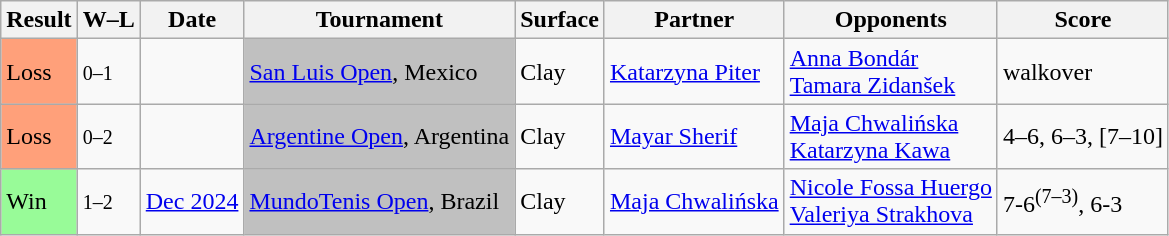<table class="wikitable">
<tr>
<th>Result</th>
<th class="unsortable">W–L</th>
<th>Date</th>
<th>Tournament</th>
<th>Surface</th>
<th>Partner</th>
<th>Opponents</th>
<th class="unsortable">Score</th>
</tr>
<tr>
<td bgcolor=ffa07a>Loss</td>
<td><small>0–1</small></td>
<td><a href='#'></a></td>
<td bgcolor=silver><a href='#'>San Luis Open</a>, Mexico</td>
<td>Clay</td>
<td> <a href='#'>Katarzyna Piter</a></td>
<td> <a href='#'>Anna Bondár</a> <br>  <a href='#'>Tamara Zidanšek</a></td>
<td>walkover</td>
</tr>
<tr>
<td bgcolor=ffa07a>Loss</td>
<td><small>0–2</small></td>
<td><a href='#'></a></td>
<td bgcolor=silver><a href='#'>Argentine Open</a>, Argentina</td>
<td>Clay</td>
<td> <a href='#'>Mayar Sherif</a></td>
<td> <a href='#'>Maja Chwalińska</a> <br>  <a href='#'>Katarzyna Kawa</a></td>
<td>4–6, 6–3, [7–10]</td>
</tr>
<tr>
<td bgcolor=98FB98>Win</td>
<td><small>1–2</small></td>
<td><a href='#'>Dec 2024</a></td>
<td bgcolor=silver><a href='#'>MundoTenis Open</a>, Brazil</td>
<td>Clay</td>
<td> <a href='#'>Maja Chwalińska</a></td>
<td> <a href='#'>Nicole Fossa Huergo</a> <br>  <a href='#'>Valeriya Strakhova</a></td>
<td>7-6<sup>(7–3)</sup>, 6-3</td>
</tr>
</table>
